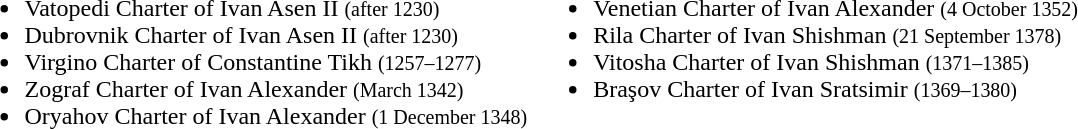<table>
<tr valign=top>
<td><br><ul><li>Vatopedi Charter of Ivan Asen II <small>(after 1230)</small></li><li>Dubrovnik Charter of Ivan Asen II <small>(after 1230)</small></li><li>Virgino Charter of Constantine Tikh <small>(1257–1277)</small></li><li>Zograf Charter of Ivan Alexander <small>(March 1342)</small></li><li>Oryahov Charter of Ivan Alexander <small>(1 December 1348)</small></li></ul></td>
<td><br><ul><li>Venetian Charter of Ivan Alexander <small>(4 October 1352)</small></li><li>Rila Charter of Ivan Shishman <small>(21 September 1378)</small></li><li>Vitosha Charter of Ivan Shishman <small>(1371–1385)</small></li><li>Braşov Charter of Ivan Sratsimir <small>(1369–1380)</small></li></ul></td>
</tr>
</table>
